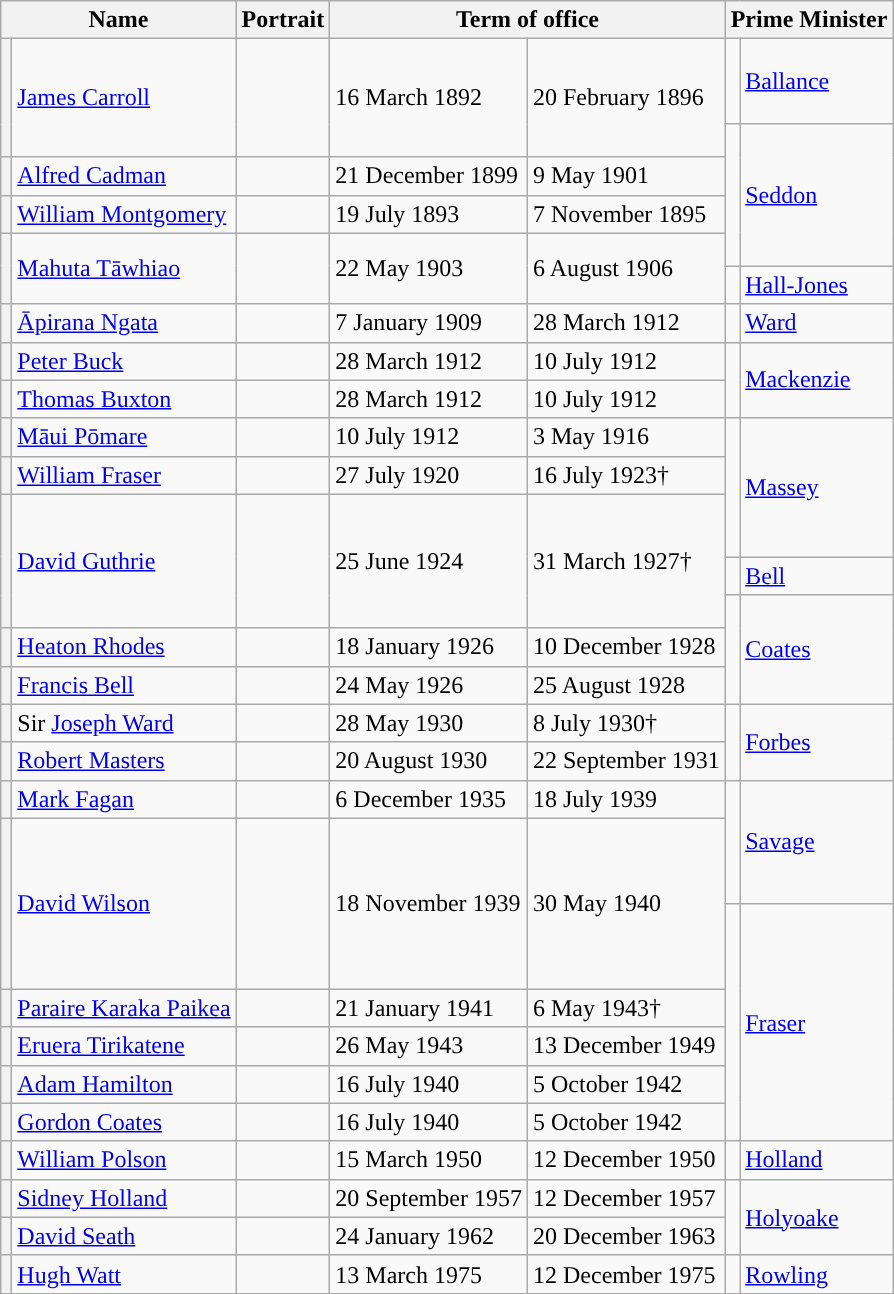<table class="wikitable">
<tr>
<th colspan="2">Name</th>
<th>Portrait</th>
<th colspan="2">Term of office</th>
<th colspan="2">Prime Minister</th>
</tr>
<tr>
<th height=50 style="border-bottom:solid 0 grey; background:"></th>
<td rowspan=2><a href='#'>James Carroll</a></td>
<td rowspan=2></td>
<td rowspan=2>16 March 1892</td>
<td rowspan=2>20 February 1896</td>
<td style="background:"></td>
<td><a href='#'>Ballance</a></td>
</tr>
<tr>
<th height=15 style="border-top:solid 0 grey; background:"></th>
<td style="border-bottom:solid 0 grey; background:"></td>
<td rowspan=4><a href='#'>Seddon</a></td>
</tr>
<tr>
<th style="background:"></th>
<td><a href='#'>Alfred Cadman</a></td>
<td></td>
<td>21 December 1899</td>
<td>9 May 1901</td>
<td rowspan=3 style="border-top:solid 0 grey; background:"></td>
</tr>
<tr>
<th style="background:"></th>
<td><a href='#'>William Montgomery</a></td>
<td></td>
<td>19 July 1893</td>
<td>7 November 1895</td>
</tr>
<tr>
<th height=15 style="border-bottom:solid 0 grey; background:"></th>
<td rowspan=2><a href='#'>Mahuta Tāwhiao</a></td>
<td rowspan=2></td>
<td rowspan=2>22 May 1903</td>
<td rowspan=2>6 August 1906</td>
</tr>
<tr>
<th height=15 style="border-top:solid 0 grey; background:"></th>
<td style="background:"></td>
<td><a href='#'>Hall-Jones</a></td>
</tr>
<tr>
<th style="background:"></th>
<td><a href='#'>Āpirana Ngata</a></td>
<td></td>
<td>7 January 1909</td>
<td>28 March 1912</td>
<td style="background:"></td>
<td><a href='#'>Ward</a></td>
</tr>
<tr>
<th style="background:"></th>
<td><a href='#'>Peter Buck</a></td>
<td></td>
<td>28 March 1912</td>
<td>10 July 1912</td>
<td rowspan=2 style="background:"></td>
<td rowspan=2><a href='#'>Mackenzie</a></td>
</tr>
<tr>
<th style="background:"></th>
<td><a href='#'>Thomas Buxton</a></td>
<td></td>
<td>28 March 1912</td>
<td>10 July 1912</td>
</tr>
<tr>
<th style="background:"></th>
<td><a href='#'>Māui Pōmare</a></td>
<td></td>
<td>10 July 1912</td>
<td>3 May 1916</td>
<td rowspan=2 style="border-bottom:solid 0 grey; background:"></td>
<td rowspan=3><a href='#'>Massey</a></td>
</tr>
<tr>
<th style="background:"></th>
<td><a href='#'>William Fraser</a></td>
<td></td>
<td>27 July 1920</td>
<td>16 July 1923†</td>
</tr>
<tr>
<th rowspan=3 style="background:"></th>
<td rowspan=3><a href='#'>David Guthrie</a></td>
<td rowspan=3></td>
<td rowspan=3>25 June 1924</td>
<td rowspan=3>31 March 1927†</td>
<td height=35 style="border-top:solid 0 grey; background:"></td>
</tr>
<tr>
<td height=15 style="background:"></td>
<td><a href='#'>Bell</a></td>
</tr>
<tr>
<td height=15 style="border-bottom:solid 0 grey; background:"></td>
<td rowspan=3><a href='#'>Coates</a></td>
</tr>
<tr>
<th style="background:"></th>
<td><a href='#'>Heaton Rhodes</a></td>
<td></td>
<td>18 January 1926</td>
<td>10 December 1928</td>
<td rowspan=2 style="border-top:solid 0 grey; background:"></td>
</tr>
<tr>
<th style="background:"></th>
<td><a href='#'>Francis Bell</a></td>
<td></td>
<td>24 May 1926</td>
<td>25 August 1928</td>
</tr>
<tr>
<th style="background:"></th>
<td>Sir <a href='#'>Joseph Ward</a></td>
<td></td>
<td>28 May 1930</td>
<td>8 July 1930†</td>
<td rowspan=2 style="background:"></td>
<td rowspan=2><a href='#'>Forbes</a></td>
</tr>
<tr>
<th style="background:"></th>
<td><a href='#'>Robert Masters</a></td>
<td></td>
<td>20 August 1930</td>
<td>22 September 1931</td>
</tr>
<tr>
<th style="background:"></th>
<td><a href='#'>Mark Fagan</a></td>
<td></td>
<td>6 December 1935</td>
<td>18 July 1939</td>
<td rowspan=2 style="background:"></td>
<td rowspan=2><a href='#'>Savage</a></td>
</tr>
<tr>
<th height=50 style="border-bottom:solid 0 grey; background:"></th>
<td rowspan=2><a href='#'>David Wilson</a></td>
<td rowspan=2></td>
<td rowspan=2>18 November 1939</td>
<td rowspan=2>30 May 1940</td>
</tr>
<tr>
<th height=50 style="border-top:solid 0 grey; background:"></th>
<td rowspan=5 style="background:"></td>
<td rowspan=5><a href='#'>Fraser</a></td>
</tr>
<tr>
<th style="background:"></th>
<td><a href='#'>Paraire Karaka Paikea</a></td>
<td></td>
<td>21 January 1941</td>
<td>6 May 1943†</td>
</tr>
<tr>
<th style="background:"></th>
<td><a href='#'>Eruera Tirikatene</a></td>
<td></td>
<td>26 May 1943</td>
<td>13 December 1949</td>
</tr>
<tr>
<th style="background:"></th>
<td><a href='#'>Adam Hamilton</a></td>
<td></td>
<td>16 July 1940</td>
<td>5 October 1942</td>
</tr>
<tr>
<th style="background:"></th>
<td><a href='#'>Gordon Coates</a></td>
<td></td>
<td>16 July 1940</td>
<td>5 October 1942</td>
</tr>
<tr>
<th style="background:"></th>
<td><a href='#'>William Polson</a></td>
<td></td>
<td>15 March 1950</td>
<td>12 December 1950</td>
<td style="background:"></td>
<td><a href='#'>Holland</a></td>
</tr>
<tr>
<th style="background:"></th>
<td><a href='#'>Sidney Holland</a></td>
<td></td>
<td>20 September 1957</td>
<td>12 December 1957</td>
<td rowspan=2 style="background:"></td>
<td rowspan=2><a href='#'>Holyoake</a></td>
</tr>
<tr>
<th style="background:"></th>
<td><a href='#'>David Seath</a></td>
<td></td>
<td>24 January 1962</td>
<td>20 December 1963</td>
</tr>
<tr>
<th style="background:"></th>
<td><a href='#'>Hugh Watt</a></td>
<td></td>
<td>13 March 1975</td>
<td>12 December 1975</td>
<td style="background:"></td>
<td><a href='#'>Rowling</a></td>
</tr>
<tr>
</tr>
</table>
